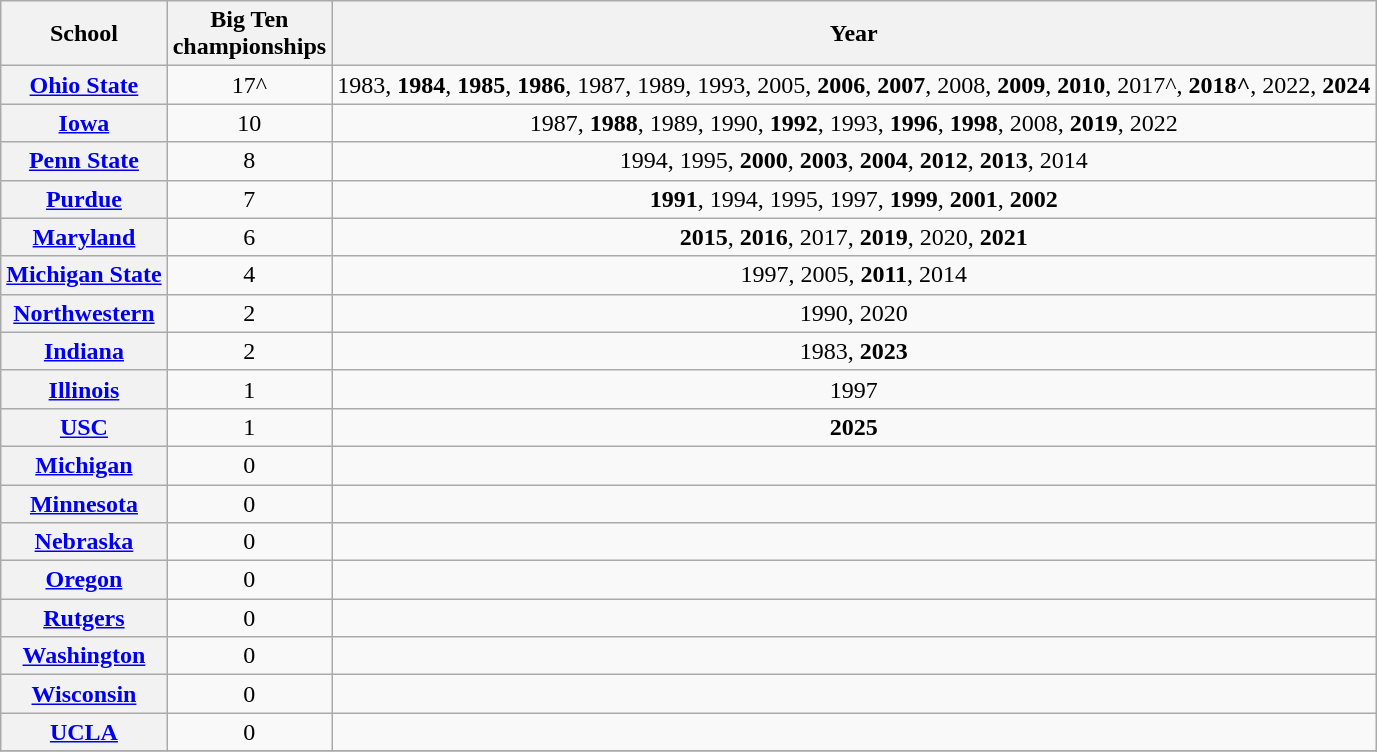<table class="wikitable" style="text-align: center;">
<tr>
<th>School</th>
<th>Big Ten<br>championships</th>
<th>Year</th>
</tr>
<tr>
<th><a href='#'>Ohio State</a></th>
<td>17^</td>
<td>1983, <strong>1984</strong>, <strong>1985</strong>, <strong>1986</strong>, 1987, 1989, 1993, 2005, <strong>2006</strong>, <strong>2007</strong>, 2008, <strong>2009</strong>, <strong>2010</strong>, 2017^, <strong>2018^</strong>, 2022, <strong>2024</strong></td>
</tr>
<tr>
<th><a href='#'>Iowa</a></th>
<td>10</td>
<td>1987, <strong>1988</strong>, 1989, 1990, <strong>1992</strong>, 1993, <strong>1996</strong>, <strong>1998</strong>, 2008, <strong>2019</strong>, 2022</td>
</tr>
<tr>
<th><a href='#'>Penn State</a></th>
<td>8</td>
<td>1994, 1995, <strong>2000</strong>, <strong>2003</strong>, <strong>2004</strong>, <strong>2012</strong>, <strong>2013</strong>, 2014</td>
</tr>
<tr>
<th><a href='#'>Purdue</a></th>
<td>7</td>
<td><strong>1991</strong>, 1994, 1995, 1997, <strong>1999</strong>, <strong>2001</strong>, <strong>2002</strong></td>
</tr>
<tr>
<th><a href='#'>Maryland</a></th>
<td>6</td>
<td><strong>2015</strong>, <strong>2016</strong>, 2017, <strong>2019</strong>, 2020, <strong>2021</strong></td>
</tr>
<tr>
<th><a href='#'>Michigan State</a></th>
<td>4</td>
<td>1997, 2005, <strong>2011</strong>, 2014</td>
</tr>
<tr>
<th><a href='#'>Northwestern</a></th>
<td>2</td>
<td>1990, 2020</td>
</tr>
<tr>
<th><a href='#'>Indiana</a></th>
<td>2</td>
<td>1983, <strong>2023</strong></td>
</tr>
<tr>
<th><a href='#'>Illinois</a></th>
<td>1</td>
<td>1997</td>
</tr>
<tr>
<th><a href='#'>USC</a></th>
<td>1</td>
<td><strong>2025</strong></td>
</tr>
<tr>
<th><a href='#'>Michigan</a></th>
<td>0</td>
<td></td>
</tr>
<tr>
<th><a href='#'>Minnesota</a></th>
<td>0</td>
<td></td>
</tr>
<tr>
<th><a href='#'>Nebraska</a></th>
<td>0</td>
<td></td>
</tr>
<tr>
<th><a href='#'>Oregon</a></th>
<td>0</td>
<td></td>
</tr>
<tr>
<th><a href='#'>Rutgers</a></th>
<td>0</td>
<td></td>
</tr>
<tr>
<th><a href='#'>Washington</a></th>
<td>0</td>
<td></td>
</tr>
<tr>
<th><a href='#'>Wisconsin</a></th>
<td>0</td>
<td></td>
</tr>
<tr>
<th><a href='#'>UCLA</a></th>
<td>0</td>
<td></td>
</tr>
<tr>
</tr>
</table>
